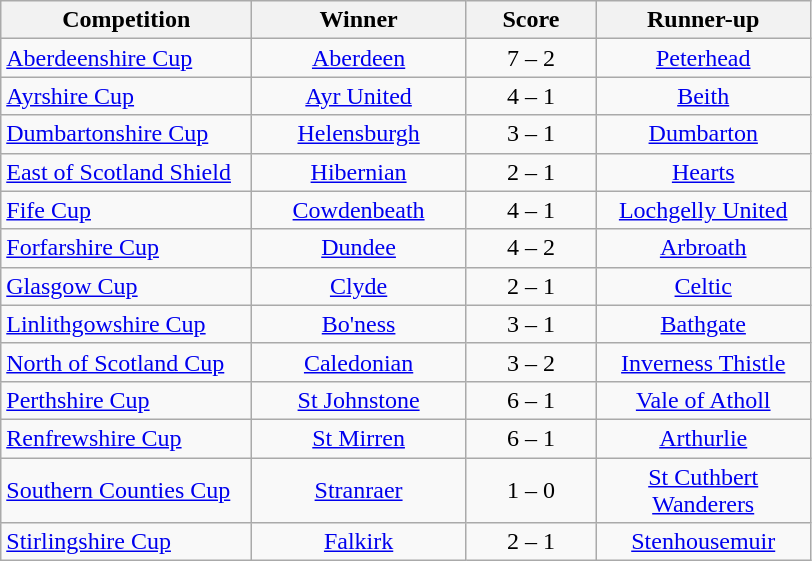<table class="wikitable" style="text-align: center;">
<tr>
<th width=160>Competition</th>
<th width=135>Winner</th>
<th width=80>Score</th>
<th width=135>Runner-up</th>
</tr>
<tr>
<td align=left><a href='#'>Aberdeenshire Cup</a></td>
<td><a href='#'>Aberdeen</a></td>
<td>7 – 2</td>
<td><a href='#'>Peterhead</a></td>
</tr>
<tr>
<td align=left><a href='#'>Ayrshire Cup</a></td>
<td><a href='#'>Ayr United</a></td>
<td>4 – 1</td>
<td><a href='#'>Beith</a></td>
</tr>
<tr>
<td align=left><a href='#'>Dumbartonshire Cup</a></td>
<td><a href='#'>Helensburgh</a></td>
<td>3 – 1</td>
<td><a href='#'>Dumbarton</a></td>
</tr>
<tr>
<td align=left><a href='#'>East of Scotland Shield</a></td>
<td><a href='#'>Hibernian</a></td>
<td>2 – 1</td>
<td><a href='#'>Hearts</a></td>
</tr>
<tr>
<td align=left><a href='#'>Fife Cup</a></td>
<td><a href='#'>Cowdenbeath</a></td>
<td>4 – 1</td>
<td><a href='#'>Lochgelly United</a></td>
</tr>
<tr>
<td align=left><a href='#'>Forfarshire Cup</a></td>
<td><a href='#'>Dundee</a></td>
<td>4 – 2</td>
<td><a href='#'>Arbroath</a></td>
</tr>
<tr>
<td align=left><a href='#'>Glasgow Cup</a></td>
<td><a href='#'>Clyde</a></td>
<td>2 – 1</td>
<td><a href='#'>Celtic</a></td>
</tr>
<tr>
<td align=left><a href='#'>Linlithgowshire Cup</a></td>
<td><a href='#'>Bo'ness</a></td>
<td>3 – 1</td>
<td><a href='#'>Bathgate</a></td>
</tr>
<tr>
<td align=left><a href='#'>North of Scotland Cup</a></td>
<td><a href='#'>Caledonian</a></td>
<td>3 – 2</td>
<td><a href='#'>Inverness Thistle</a></td>
</tr>
<tr>
<td align=left><a href='#'>Perthshire Cup</a></td>
<td><a href='#'>St Johnstone</a></td>
<td>6 – 1</td>
<td><a href='#'>Vale of Atholl</a></td>
</tr>
<tr>
<td align=left><a href='#'>Renfrewshire Cup</a></td>
<td><a href='#'>St Mirren</a></td>
<td>6 – 1</td>
<td><a href='#'>Arthurlie</a></td>
</tr>
<tr>
<td align=left><a href='#'>Southern Counties Cup</a></td>
<td><a href='#'>Stranraer</a></td>
<td>1 – 0</td>
<td><a href='#'>St Cuthbert Wanderers</a></td>
</tr>
<tr>
<td align=left><a href='#'>Stirlingshire Cup</a></td>
<td><a href='#'>Falkirk</a></td>
<td>2 – 1</td>
<td><a href='#'>Stenhousemuir</a></td>
</tr>
</table>
